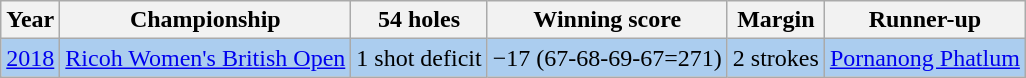<table class="wikitable">
<tr>
<th>Year</th>
<th>Championship</th>
<th>54 holes</th>
<th>Winning score</th>
<th>Margin</th>
<th>Runner-up</th>
</tr>
<tr style="background:#ABCDEF;">
<td><a href='#'>2018</a></td>
<td><a href='#'>Ricoh Women's British Open</a></td>
<td>1 shot deficit</td>
<td>−17 (67-68-69-67=271)</td>
<td>2 strokes</td>
<td> <a href='#'>Pornanong Phatlum</a></td>
</tr>
</table>
